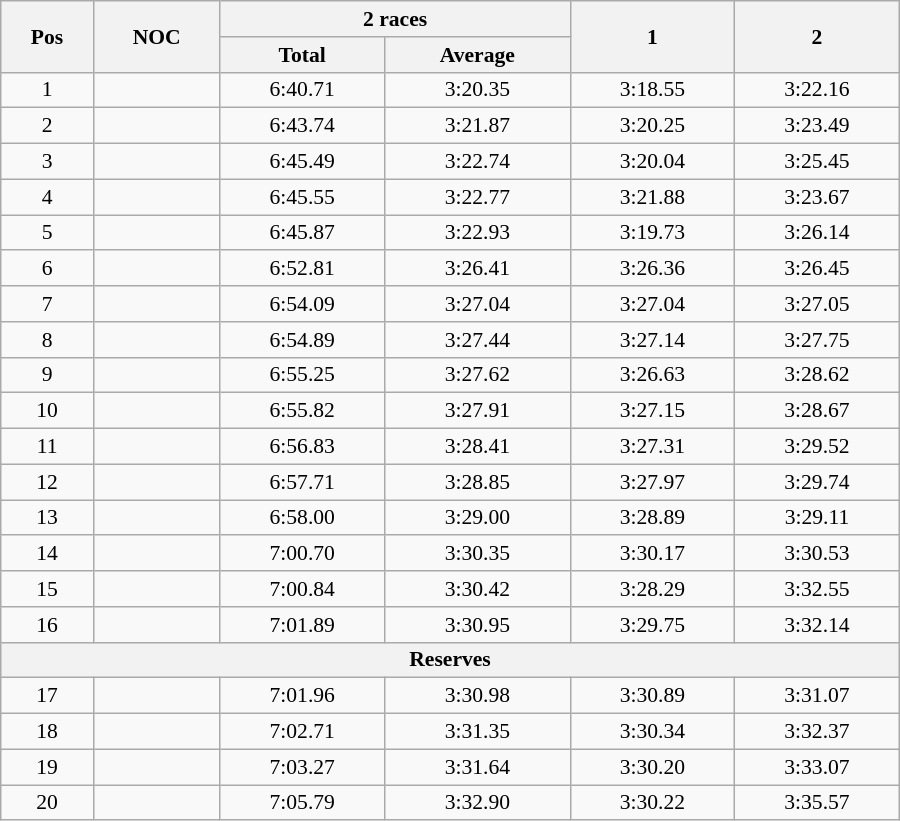<table class="wikitable" width=600 style="text-align:center; font-size:90%">
<tr>
<th rowspan=2>Pos</th>
<th rowspan=2>NOC</th>
<th colspan=2>2 races</th>
<th rowspan=2>1</th>
<th rowspan=2>2</th>
</tr>
<tr>
<th>Total</th>
<th>Average</th>
</tr>
<tr>
<td>1</td>
<td align="left"></td>
<td>6:40.71</td>
<td>3:20.35</td>
<td>3:18.55</td>
<td>3:22.16</td>
</tr>
<tr>
<td>2</td>
<td align="left"></td>
<td>6:43.74</td>
<td>3:21.87</td>
<td>3:20.25</td>
<td>3:23.49</td>
</tr>
<tr>
<td>3</td>
<td align="left"></td>
<td>6:45.49</td>
<td>3:22.74</td>
<td>3:20.04</td>
<td>3:25.45</td>
</tr>
<tr>
<td>4</td>
<td align="left"></td>
<td>6:45.55</td>
<td>3:22.77</td>
<td>3:21.88</td>
<td>3:23.67</td>
</tr>
<tr>
<td>5</td>
<td align="left"></td>
<td>6:45.87</td>
<td>3:22.93</td>
<td>3:19.73</td>
<td>3:26.14</td>
</tr>
<tr>
<td>6</td>
<td align="left"></td>
<td>6:52.81</td>
<td>3:26.41</td>
<td>3:26.36</td>
<td>3:26.45</td>
</tr>
<tr>
<td>7</td>
<td align="left"></td>
<td>6:54.09</td>
<td>3:27.04</td>
<td>3:27.04</td>
<td>3:27.05</td>
</tr>
<tr>
<td>8</td>
<td align="left"></td>
<td>6:54.89</td>
<td>3:27.44</td>
<td>3:27.14</td>
<td>3:27.75</td>
</tr>
<tr>
<td>9</td>
<td align="left"></td>
<td>6:55.25</td>
<td>3:27.62</td>
<td>3:26.63</td>
<td>3:28.62</td>
</tr>
<tr>
<td>10</td>
<td align="left"></td>
<td>6:55.82</td>
<td>3:27.91</td>
<td>3:27.15</td>
<td>3:28.67</td>
</tr>
<tr>
<td>11</td>
<td align="left"></td>
<td>6:56.83</td>
<td>3:28.41</td>
<td>3:27.31</td>
<td>3:29.52</td>
</tr>
<tr>
<td>12</td>
<td align="left"></td>
<td>6:57.71</td>
<td>3:28.85</td>
<td>3:27.97</td>
<td>3:29.74</td>
</tr>
<tr>
<td>13</td>
<td align="left"></td>
<td>6:58.00</td>
<td>3:29.00</td>
<td>3:28.89</td>
<td>3:29.11</td>
</tr>
<tr>
<td>14</td>
<td align="left"></td>
<td>7:00.70</td>
<td>3:30.35</td>
<td>3:30.17</td>
<td>3:30.53</td>
</tr>
<tr>
<td>15</td>
<td align="left"></td>
<td>7:00.84</td>
<td>3:30.42</td>
<td>3:28.29</td>
<td>3:32.55</td>
</tr>
<tr>
<td>16</td>
<td align="left"></td>
<td>7:01.89</td>
<td>3:30.95</td>
<td>3:29.75</td>
<td>3:32.14</td>
</tr>
<tr>
<th colspan=6>Reserves</th>
</tr>
<tr>
<td>17</td>
<td align="left"></td>
<td>7:01.96</td>
<td>3:30.98</td>
<td>3:30.89</td>
<td>3:31.07</td>
</tr>
<tr>
<td>18</td>
<td align="left"></td>
<td>7:02.71</td>
<td>3:31.35</td>
<td>3:30.34</td>
<td>3:32.37</td>
</tr>
<tr>
<td>19</td>
<td align="left"></td>
<td>7:03.27</td>
<td>3:31.64</td>
<td>3:30.20</td>
<td>3:33.07</td>
</tr>
<tr>
<td>20</td>
<td align="left"></td>
<td>7:05.79</td>
<td>3:32.90</td>
<td>3:30.22</td>
<td>3:35.57</td>
</tr>
</table>
